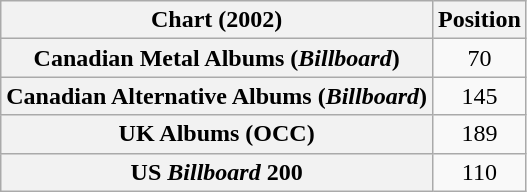<table class="wikitable sortable plainrowheaders" style="text-align:center">
<tr>
<th scope="col">Chart (2002)</th>
<th scope="col">Position</th>
</tr>
<tr>
<th scope="row">Canadian Metal Albums (<em>Billboard</em>)</th>
<td>70</td>
</tr>
<tr>
<th scope="row">Canadian Alternative Albums (<em>Billboard</em>)</th>
<td>145</td>
</tr>
<tr>
<th scope="row">UK Albums (OCC)</th>
<td>189</td>
</tr>
<tr>
<th scope="row">US <em>Billboard</em> 200</th>
<td>110</td>
</tr>
</table>
